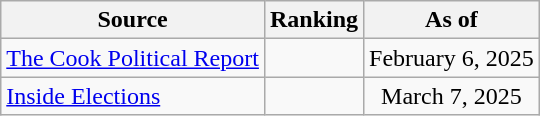<table class="wikitable" style="text-align:center">
<tr>
<th>Source</th>
<th>Ranking</th>
<th>As of</th>
</tr>
<tr>
<td align=left><a href='#'>The Cook Political Report</a></td>
<td></td>
<td>February 6, 2025</td>
</tr>
<tr>
<td align=left><a href='#'>Inside Elections</a></td>
<td></td>
<td>March 7, 2025</td>
</tr>
</table>
